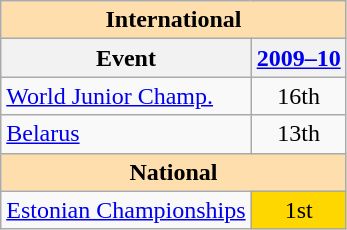<table class="wikitable" style="text-align:center">
<tr>
<th style="background-color: #ffdead; " colspan=2 align=center>International</th>
</tr>
<tr>
<th>Event</th>
<th><a href='#'>2009–10</a></th>
</tr>
<tr>
<td align=left><a href='#'>World Junior Champ.</a></td>
<td>16th</td>
</tr>
<tr>
<td align=left> <a href='#'>Belarus</a></td>
<td>13th</td>
</tr>
<tr>
<th style="background-color: #ffdead; " colspan=2 align=center>National</th>
</tr>
<tr>
<td align=left><a href='#'>Estonian Championships</a></td>
<td bgcolor=gold>1st</td>
</tr>
</table>
